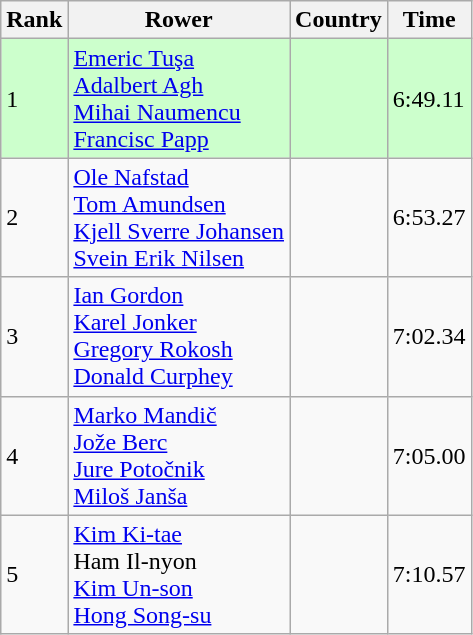<table class="wikitable sortable" style="text-align:middle">
<tr>
<th>Rank</th>
<th>Rower</th>
<th>Country</th>
<th>Time</th>
</tr>
<tr bgcolor=ccffcc>
<td>1</td>
<td><a href='#'>Emeric Tuşa</a><br><a href='#'>Adalbert Agh</a><br><a href='#'>Mihai Naumencu</a><br><a href='#'>Francisc Papp</a></td>
<td></td>
<td>6:49.11</td>
</tr>
<tr>
<td>2</td>
<td><a href='#'>Ole Nafstad</a><br><a href='#'>Tom Amundsen</a><br><a href='#'>Kjell Sverre Johansen</a><br><a href='#'>Svein Erik Nilsen</a></td>
<td></td>
<td>6:53.27</td>
</tr>
<tr>
<td>3</td>
<td><a href='#'>Ian Gordon</a><br><a href='#'>Karel Jonker</a><br><a href='#'>Gregory Rokosh</a><br><a href='#'>Donald Curphey</a></td>
<td></td>
<td>7:02.34</td>
</tr>
<tr>
<td>4</td>
<td><a href='#'>Marko Mandič</a><br><a href='#'>Jože Berc</a><br><a href='#'>Jure Potočnik</a><br><a href='#'>Miloš Janša</a></td>
<td></td>
<td>7:05.00</td>
</tr>
<tr>
<td>5</td>
<td><a href='#'>Kim Ki-tae</a><br>Ham Il-nyon<br><a href='#'>Kim Un-son</a><br><a href='#'>Hong Song-su</a></td>
<td></td>
<td>7:10.57</td>
</tr>
</table>
